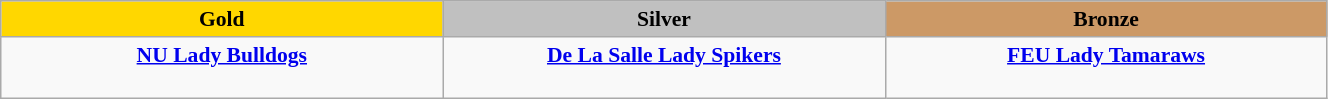<table class="wikitable" style="text-align:center; font-size:90%">
<tr>
<th style="width:20em; background:gold">Gold</th>
<th style="width:20em; background:silver">Silver</th>
<th style="width:20em; background:#cc9966">Bronze</th>
</tr>
<tr valign="top">
<td><strong><a href='#'>NU Lady Bulldogs</a></strong><br><br></td>
<td><strong><a href='#'>De La Salle Lady Spikers</a></strong><br><br></td>
<td><strong><a href='#'>FEU Lady Tamaraws</a></strong><br><br></td>
</tr>
</table>
